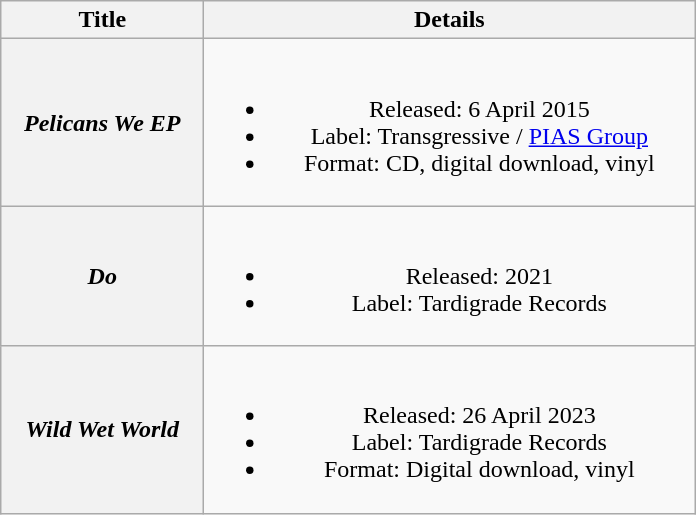<table class="wikitable plainrowheaders" style="text-align:center;">
<tr>
<th scope="col" style="width:8em;">Title</th>
<th scope="col" style="width:20em;">Details</th>
</tr>
<tr>
<th scope="row" style="text-align:center;"><em>Pelicans We EP</em></th>
<td><br><ul><li>Released: 6 April 2015</li><li>Label: Transgressive / <a href='#'>PIAS Group</a></li><li>Format: CD, digital download, vinyl</li></ul></td>
</tr>
<tr>
<th scope="row" style="text-align:center;"><em>Do</em></th>
<td><br><ul><li>Released: 2021</li><li>Label: Tardigrade Records</li></ul></td>
</tr>
<tr>
<th scope="row" style="text-align:center;"><em>Wild Wet World</em></th>
<td><br><ul><li>Released: 26 April 2023</li><li>Label: Tardigrade Records</li><li>Format: Digital download, vinyl</li></ul></td>
</tr>
</table>
